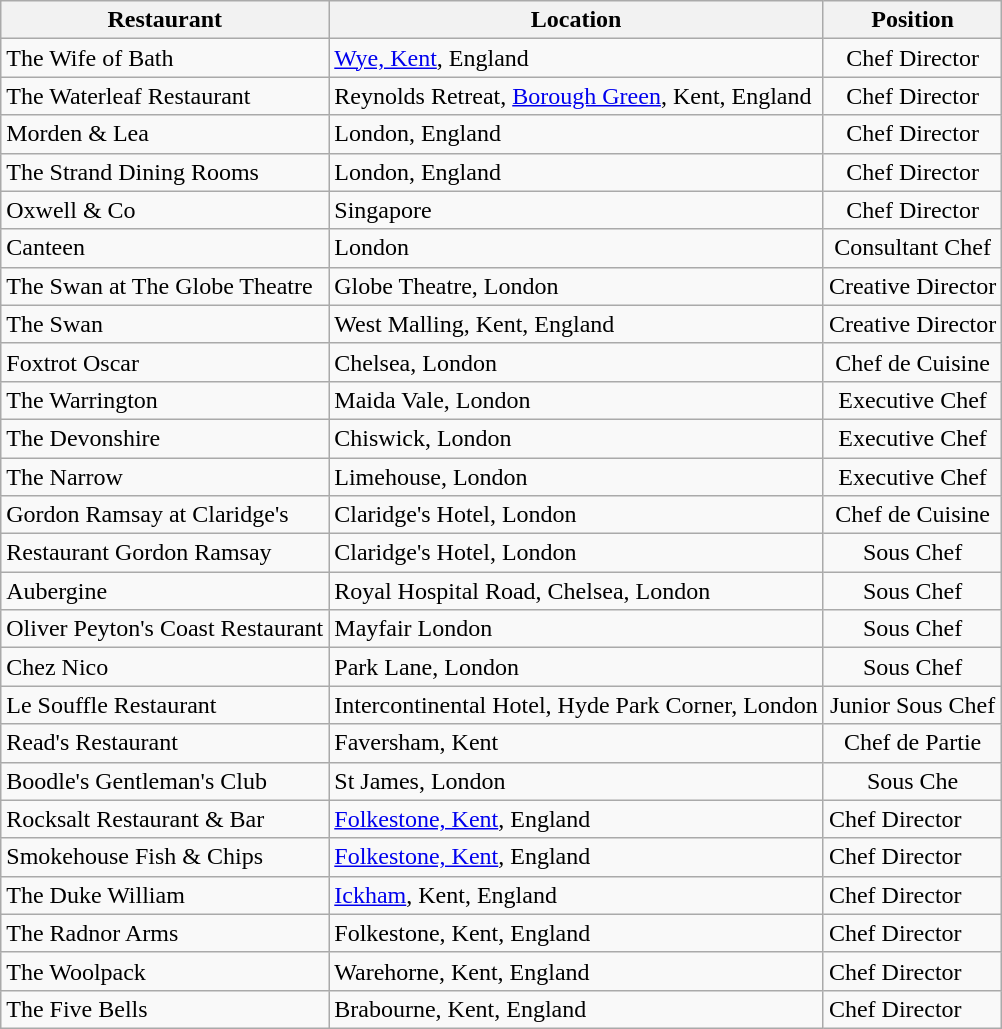<table class="wikitable sortable">
<tr>
<th>Restaurant</th>
<th>Location</th>
<th>Position</th>
</tr>
<tr>
<td>The Wife of Bath</td>
<td><a href='#'>Wye, Kent</a>, England</td>
<td style="text-align: center;">Chef Director</td>
</tr>
<tr>
<td>The Waterleaf Restaurant</td>
<td>Reynolds Retreat, <a href='#'>Borough Green</a>, Kent, England</td>
<td style="text-align: center;">Chef Director</td>
</tr>
<tr>
<td>Morden & Lea</td>
<td>London, England</td>
<td style="text-align: center;">Chef Director</td>
</tr>
<tr>
<td>The Strand Dining Rooms</td>
<td>London, England</td>
<td style="text-align: center;">Chef Director</td>
</tr>
<tr>
<td>Oxwell & Co</td>
<td>Singapore</td>
<td style="text-align: center;">Chef Director</td>
</tr>
<tr>
<td>Canteen</td>
<td>London</td>
<td style="text-align: center;">Consultant Chef</td>
</tr>
<tr>
<td>The Swan at The Globe Theatre</td>
<td>Globe Theatre, London</td>
<td style="text-align: center;">Creative Director</td>
</tr>
<tr>
<td>The Swan</td>
<td>West Malling, Kent, England</td>
<td style="text-align: center;">Creative Director</td>
</tr>
<tr>
<td>Foxtrot Oscar</td>
<td>Chelsea, London</td>
<td style="text-align: center;">Chef de Cuisine</td>
</tr>
<tr>
<td>The Warrington</td>
<td>Maida Vale, London</td>
<td style="text-align: center;">Executive Chef</td>
</tr>
<tr>
<td>The Devonshire</td>
<td>Chiswick, London</td>
<td style="text-align: center;">Executive Chef</td>
</tr>
<tr>
<td>The Narrow</td>
<td>Limehouse, London</td>
<td style="text-align: center;">Executive Chef</td>
</tr>
<tr>
<td>Gordon Ramsay at Claridge's</td>
<td>Claridge's Hotel, London</td>
<td style="text-align: center;">Chef de Cuisine</td>
</tr>
<tr>
<td>Restaurant Gordon Ramsay</td>
<td>Claridge's Hotel, London</td>
<td style="text-align: center;">Sous Chef</td>
</tr>
<tr>
<td>Aubergine</td>
<td>Royal Hospital Road, Chelsea, London</td>
<td style="text-align: center;">Sous Chef</td>
</tr>
<tr>
<td>Oliver Peyton's Coast Restaurant</td>
<td>Mayfair London</td>
<td style="text-align: center;">Sous Chef</td>
</tr>
<tr>
<td>Chez Nico</td>
<td>Park Lane, London</td>
<td style="text-align: center;">Sous Chef</td>
</tr>
<tr>
<td>Le Souffle Restaurant</td>
<td>Intercontinental Hotel, Hyde Park Corner, London</td>
<td style="text-align: center;">Junior Sous Chef</td>
</tr>
<tr>
<td>Read's Restaurant</td>
<td>Faversham, Kent</td>
<td style="text-align: center;">Chef de Partie</td>
</tr>
<tr>
<td>Boodle's Gentleman's Club</td>
<td>St James, London</td>
<td style="text-align: center;">Sous Che</td>
</tr>
<tr>
<td>Rocksalt Restaurant & Bar</td>
<td><a href='#'>Folkestone, Kent</a>, England</td>
<td>Chef Director</td>
</tr>
<tr>
<td>Smokehouse Fish & Chips</td>
<td><a href='#'>Folkestone, Kent</a>, England</td>
<td>Chef Director</td>
</tr>
<tr>
<td>The Duke William</td>
<td><a href='#'>Ickham</a>, Kent, England</td>
<td>Chef Director</td>
</tr>
<tr>
<td>The Radnor Arms</td>
<td>Folkestone, Kent, England</td>
<td>Chef Director</td>
</tr>
<tr>
<td>The Woolpack</td>
<td>Warehorne, Kent, England</td>
<td>Chef Director</td>
</tr>
<tr>
<td>The Five Bells</td>
<td>Brabourne, Kent, England</td>
<td>Chef Director</td>
</tr>
</table>
